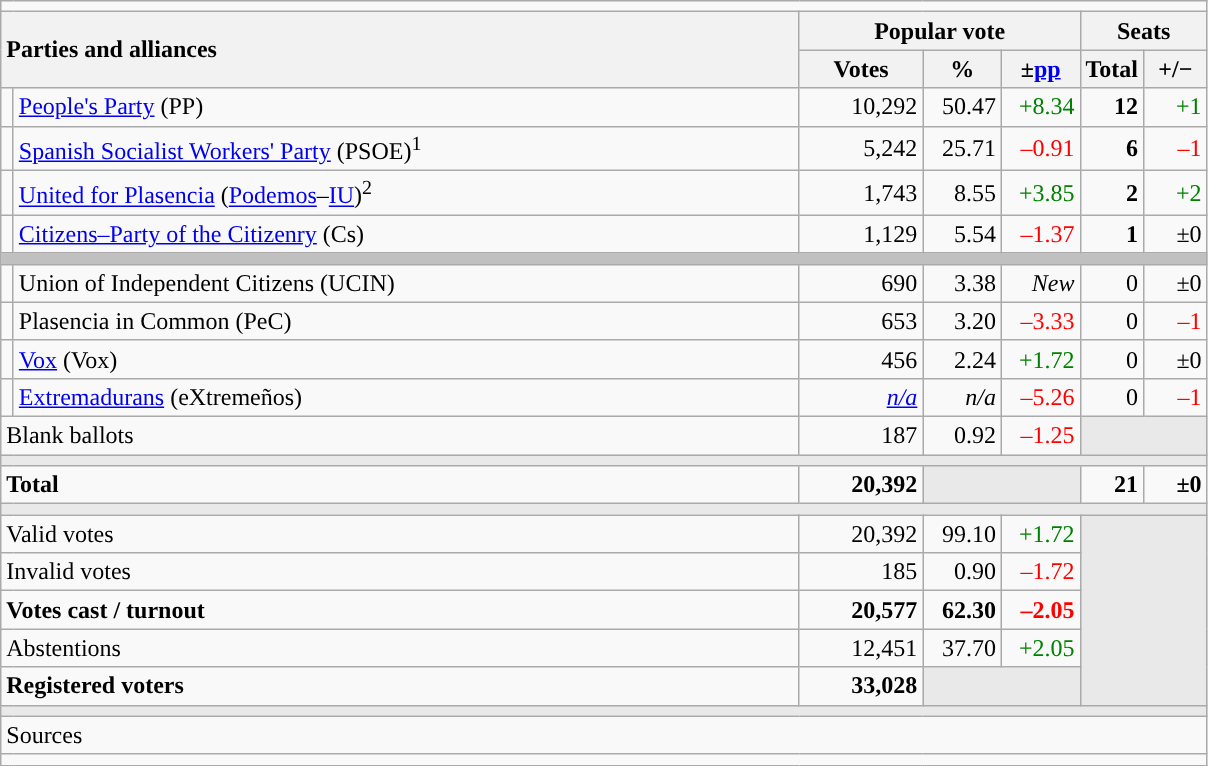<table class="wikitable" style="text-align:right;">
<tr>
<td colspan="7"></td>
</tr>
<tr>
<th style="text-align:left;" rowspan="2" colspan="2" width="525">Parties and alliances</th>
<th colspan="3">Popular vote</th>
<th colspan="2">Seats</th>
</tr>
<tr>
<th width="75">Votes</th>
<th width="45">%</th>
<th width="45">±<a href='#'>pp</a></th>
<th width="35">Total</th>
<th width="35">+/−</th>
</tr>
<tr>
<td width="1" style="color:inherit;background:"></td>
<td align="left"><a href='#'>People's Party</a> (PP)</td>
<td>10,292</td>
<td>50.47</td>
<td style="color:green;">+8.34</td>
<td><strong>12</strong></td>
<td style="color:green;">+1</td>
</tr>
<tr>
<td style="color:inherit;background:"></td>
<td align="left"><a href='#'>Spanish Socialist Workers' Party</a> (PSOE)<sup>1</sup></td>
<td>5,242</td>
<td>25.71</td>
<td style="color:red;">–0.91</td>
<td><strong>6</strong></td>
<td style="color:red;">–1</td>
</tr>
<tr>
<td style="color:inherit;background:"></td>
<td align="left"><a href='#'>United for Plasencia</a> (<a href='#'>Podemos</a>–<a href='#'>IU</a>)<sup>2</sup></td>
<td>1,743</td>
<td>8.55</td>
<td style="color:green;">+3.85</td>
<td><strong>2</strong></td>
<td style="color:green;">+2</td>
</tr>
<tr>
<td style="color:inherit;background:"></td>
<td align="left"><a href='#'>Citizens–Party of the Citizenry</a> (Cs)</td>
<td>1,129</td>
<td>5.54</td>
<td style="color:red;">–1.37</td>
<td><strong>1</strong></td>
<td>±0</td>
</tr>
<tr>
<td colspan="7" bgcolor="#C0C0C0"></td>
</tr>
<tr>
<td style="color:inherit;background:"></td>
<td align="left">Union of Independent Citizens (UCIN)</td>
<td>690</td>
<td>3.38</td>
<td><em>New</em></td>
<td>0</td>
<td>±0</td>
</tr>
<tr>
<td style="color:inherit;background:"></td>
<td align="left">Plasencia in Common (PeC)</td>
<td>653</td>
<td>3.20</td>
<td style="color:red;">–3.33</td>
<td>0</td>
<td style="color:red;">–1</td>
</tr>
<tr>
<td style="color:inherit;background:"></td>
<td align="left"><a href='#'>Vox</a> (Vox)</td>
<td>456</td>
<td>2.24</td>
<td style="color:green;">+1.72</td>
<td>0</td>
<td>±0</td>
</tr>
<tr>
<td style="color:inherit;background:"></td>
<td align="left"><a href='#'>Extremadurans</a> (eXtremeños)</td>
<td><em><a href='#'>n/a</a></em></td>
<td><em>n/a</em></td>
<td style="color:red;">–5.26</td>
<td>0</td>
<td style="color:red;">–1</td>
</tr>
<tr>
<td align="left" colspan="2">Blank ballots</td>
<td>187</td>
<td>0.92</td>
<td style="color:red;">–1.25</td>
<td bgcolor="#E9E9E9" colspan="2"></td>
</tr>
<tr>
<td colspan="7" bgcolor="#E9E9E9"></td>
</tr>
<tr style="font-weight:bold;">
<td align="left" colspan="2">Total</td>
<td>20,392</td>
<td bgcolor="#E9E9E9" colspan="2"></td>
<td>21</td>
<td>±0</td>
</tr>
<tr>
<td colspan="7" bgcolor="#E9E9E9"></td>
</tr>
<tr>
<td align="left" colspan="2">Valid votes</td>
<td>20,392</td>
<td>99.10</td>
<td style="color:green;">+1.72</td>
<td bgcolor="#E9E9E9" colspan="2" rowspan="5"></td>
</tr>
<tr>
<td align="left" colspan="2">Invalid votes</td>
<td>185</td>
<td>0.90</td>
<td style="color:red;">–1.72</td>
</tr>
<tr style="font-weight:bold;">
<td align="left" colspan="2">Votes cast / turnout</td>
<td>20,577</td>
<td>62.30</td>
<td style="color:red;">–2.05</td>
</tr>
<tr>
<td align="left" colspan="2">Abstentions</td>
<td>12,451</td>
<td>37.70</td>
<td style="color:green;">+2.05</td>
</tr>
<tr style="font-weight:bold;">
<td align="left" colspan="2">Registered voters</td>
<td>33,028</td>
<td bgcolor="#E9E9E9" colspan="2"></td>
</tr>
<tr>
<td colspan="7" bgcolor="#E9E9E9"></td>
</tr>
<tr>
<td align="left" colspan="7">Sources</td>
</tr>
<tr>
<td colspan="7" style="text-align:left; max-width:790px;"></td>
</tr>
</table>
